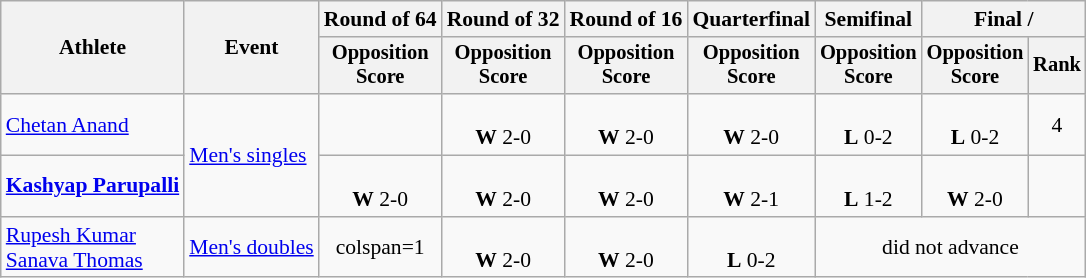<table class=wikitable style="font-size:90%">
<tr>
<th rowspan="2">Athlete</th>
<th rowspan="2">Event</th>
<th>Round of 64</th>
<th>Round of 32</th>
<th>Round of 16</th>
<th>Quarterfinal</th>
<th>Semifinal</th>
<th colspan=2>Final / </th>
</tr>
<tr style="font-size:95%">
<th>Opposition<br>Score</th>
<th>Opposition<br>Score</th>
<th>Opposition<br>Score</th>
<th>Opposition<br>Score</th>
<th>Opposition<br>Score</th>
<th>Opposition<br>Score</th>
<th>Rank</th>
</tr>
<tr align=center>
<td align=left><a href='#'>Chetan Anand</a></td>
<td align=left rowspan=2><a href='#'>Men's singles</a></td>
<td></td>
<td><br><strong>W</strong> 2-0</td>
<td><br><strong>W</strong> 2-0</td>
<td><br><strong>W</strong> 2-0</td>
<td><br><strong>L</strong> 0-2</td>
<td><br><strong>L</strong> 0-2</td>
<td>4</td>
</tr>
<tr align=center>
<td align=left><strong><a href='#'>Kashyap Parupalli</a></strong></td>
<td><br><strong>W</strong> 2-0</td>
<td><br><strong>W</strong> 2-0</td>
<td><br><strong>W</strong> 2-0</td>
<td><br><strong>W</strong> 2-1</td>
<td><br><strong>L</strong> 1-2</td>
<td><br><strong>W</strong> 2-0</td>
<td></td>
</tr>
<tr align=center>
<td align=left><a href='#'>Rupesh Kumar</a><br><a href='#'>Sanava Thomas</a></td>
<td align=left><a href='#'>Men's doubles</a></td>
<td>colspan=1 </td>
<td><br><strong>W</strong> 2-0</td>
<td><br><strong>W</strong> 2-0</td>
<td><br><strong>L</strong> 0-2</td>
<td colspan=3>did not advance</td>
</tr>
</table>
